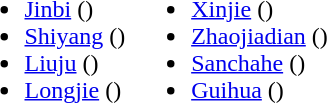<table>
<tr>
<td valign="top"><br><ul><li><a href='#'>Jinbi</a> ()</li><li><a href='#'>Shiyang</a> ()</li><li><a href='#'>Liuju</a> ()</li><li><a href='#'>Longjie</a> ()</li></ul></td>
<td valign="top"><br><ul><li><a href='#'>Xinjie</a> ()</li><li><a href='#'>Zhaojiadian</a> ()</li><li><a href='#'>Sanchahe</a> ()</li><li><a href='#'>Guihua</a> ()</li></ul></td>
</tr>
</table>
